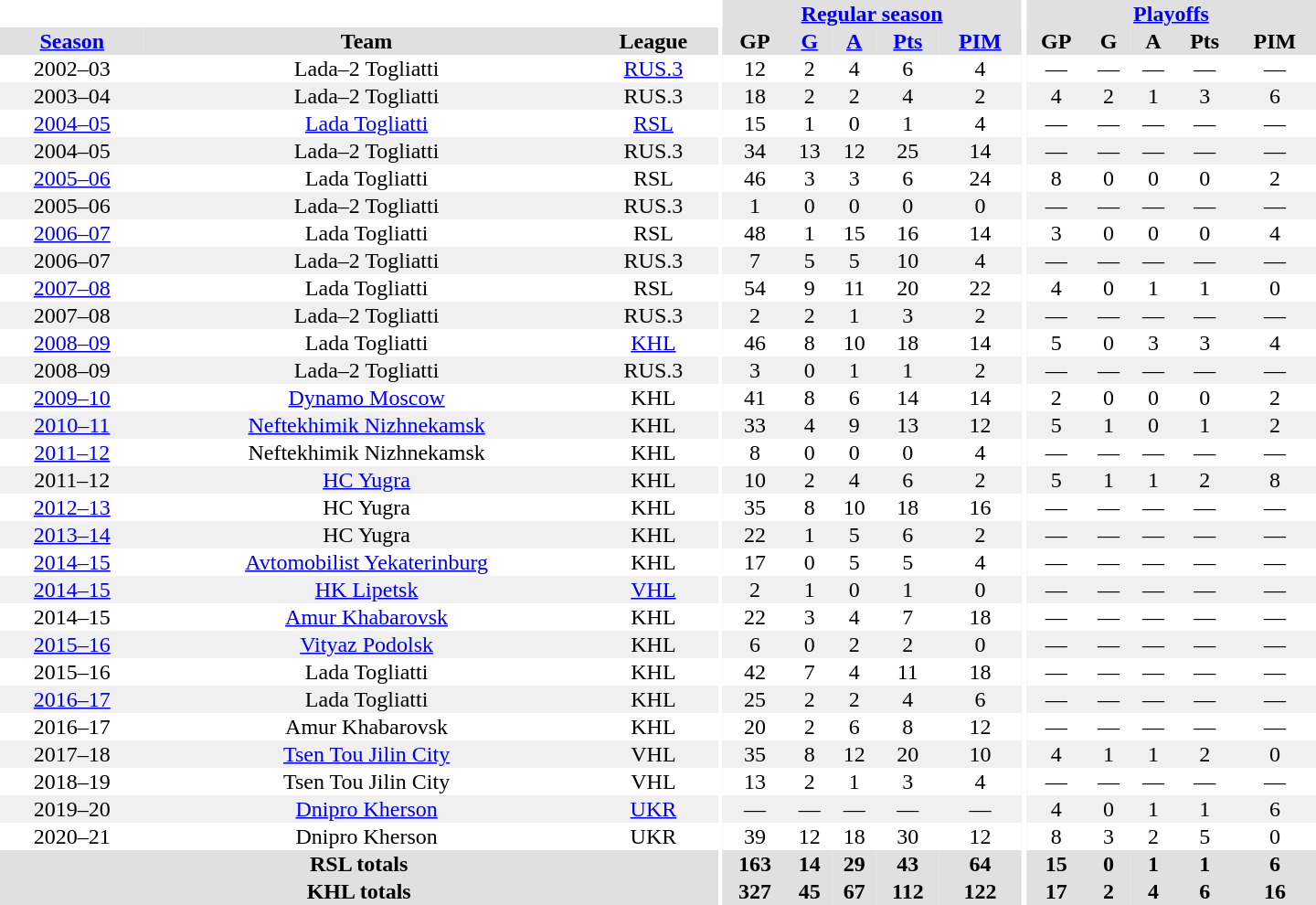<table border="0" cellpadding="1" cellspacing="0" style="text-align:center; width:60em">
<tr bgcolor="#e0e0e0">
<th colspan="3" bgcolor="#ffffff"></th>
<th rowspan="99" bgcolor="#ffffff"></th>
<th colspan="5"><a href='#'>Regular season</a></th>
<th rowspan="99" bgcolor="#ffffff"></th>
<th colspan="5"><a href='#'>Playoffs</a></th>
</tr>
<tr bgcolor="#e0e0e0">
<th><a href='#'>Season</a></th>
<th>Team</th>
<th>League</th>
<th>GP</th>
<th><a href='#'>G</a></th>
<th><a href='#'>A</a></th>
<th><a href='#'>Pts</a></th>
<th><a href='#'>PIM</a></th>
<th>GP</th>
<th>G</th>
<th>A</th>
<th>Pts</th>
<th>PIM</th>
</tr>
<tr>
<td>2002–03</td>
<td>Lada–2 Togliatti</td>
<td><a href='#'>RUS.3</a></td>
<td>12</td>
<td>2</td>
<td>4</td>
<td>6</td>
<td>4</td>
<td>—</td>
<td>—</td>
<td>—</td>
<td>—</td>
<td>—</td>
</tr>
<tr bgcolor="#f0f0f0">
<td>2003–04</td>
<td>Lada–2 Togliatti</td>
<td>RUS.3</td>
<td>18</td>
<td>2</td>
<td>2</td>
<td>4</td>
<td>2</td>
<td>4</td>
<td>2</td>
<td>1</td>
<td>3</td>
<td>6</td>
</tr>
<tr>
<td><a href='#'>2004–05</a></td>
<td><a href='#'>Lada Togliatti</a></td>
<td><a href='#'>RSL</a></td>
<td>15</td>
<td>1</td>
<td>0</td>
<td>1</td>
<td>4</td>
<td>—</td>
<td>—</td>
<td>—</td>
<td>—</td>
<td>—</td>
</tr>
<tr bgcolor="#f0f0f0">
<td>2004–05</td>
<td>Lada–2 Togliatti</td>
<td>RUS.3</td>
<td>34</td>
<td>13</td>
<td>12</td>
<td>25</td>
<td>14</td>
<td>—</td>
<td>—</td>
<td>—</td>
<td>—</td>
<td>—</td>
</tr>
<tr>
<td><a href='#'>2005–06</a></td>
<td>Lada Togliatti</td>
<td>RSL</td>
<td>46</td>
<td>3</td>
<td>3</td>
<td>6</td>
<td>24</td>
<td>8</td>
<td>0</td>
<td>0</td>
<td>0</td>
<td>2</td>
</tr>
<tr bgcolor="#f0f0f0">
<td>2005–06</td>
<td>Lada–2 Togliatti</td>
<td>RUS.3</td>
<td>1</td>
<td>0</td>
<td>0</td>
<td>0</td>
<td>0</td>
<td>—</td>
<td>—</td>
<td>—</td>
<td>—</td>
<td>—</td>
</tr>
<tr>
<td><a href='#'>2006–07</a></td>
<td>Lada Togliatti</td>
<td>RSL</td>
<td>48</td>
<td>1</td>
<td>15</td>
<td>16</td>
<td>14</td>
<td>3</td>
<td>0</td>
<td>0</td>
<td>0</td>
<td>4</td>
</tr>
<tr bgcolor="#f0f0f0">
<td>2006–07</td>
<td>Lada–2 Togliatti</td>
<td>RUS.3</td>
<td>7</td>
<td>5</td>
<td>5</td>
<td>10</td>
<td>4</td>
<td>—</td>
<td>—</td>
<td>—</td>
<td>—</td>
<td>—</td>
</tr>
<tr>
<td><a href='#'>2007–08</a></td>
<td>Lada Togliatti</td>
<td>RSL</td>
<td>54</td>
<td>9</td>
<td>11</td>
<td>20</td>
<td>22</td>
<td>4</td>
<td>0</td>
<td>1</td>
<td>1</td>
<td>0</td>
</tr>
<tr bgcolor="#f0f0f0">
<td>2007–08</td>
<td>Lada–2 Togliatti</td>
<td>RUS.3</td>
<td>2</td>
<td>2</td>
<td>1</td>
<td>3</td>
<td>2</td>
<td>—</td>
<td>—</td>
<td>—</td>
<td>—</td>
<td>—</td>
</tr>
<tr>
<td><a href='#'>2008–09</a></td>
<td>Lada Togliatti</td>
<td><a href='#'>KHL</a></td>
<td>46</td>
<td>8</td>
<td>10</td>
<td>18</td>
<td>14</td>
<td>5</td>
<td>0</td>
<td>3</td>
<td>3</td>
<td>4</td>
</tr>
<tr bgcolor="#f0f0f0">
<td>2008–09</td>
<td>Lada–2 Togliatti</td>
<td>RUS.3</td>
<td>3</td>
<td>0</td>
<td>1</td>
<td>1</td>
<td>2</td>
<td>—</td>
<td>—</td>
<td>—</td>
<td>—</td>
<td>—</td>
</tr>
<tr>
<td><a href='#'>2009–10</a></td>
<td><a href='#'>Dynamo Moscow</a></td>
<td>KHL</td>
<td>41</td>
<td>8</td>
<td>6</td>
<td>14</td>
<td>14</td>
<td>2</td>
<td>0</td>
<td>0</td>
<td>0</td>
<td>2</td>
</tr>
<tr bgcolor="#f0f0f0">
<td><a href='#'>2010–11</a></td>
<td><a href='#'>Neftekhimik Nizhnekamsk</a></td>
<td>KHL</td>
<td>33</td>
<td>4</td>
<td>9</td>
<td>13</td>
<td>12</td>
<td>5</td>
<td>1</td>
<td>0</td>
<td>1</td>
<td>2</td>
</tr>
<tr>
<td><a href='#'>2011–12</a></td>
<td>Neftekhimik Nizhnekamsk</td>
<td>KHL</td>
<td>8</td>
<td>0</td>
<td>0</td>
<td>0</td>
<td>4</td>
<td>—</td>
<td>—</td>
<td>—</td>
<td>—</td>
<td>—</td>
</tr>
<tr bgcolor="#f0f0f0">
<td>2011–12</td>
<td><a href='#'>HC Yugra</a></td>
<td>KHL</td>
<td>10</td>
<td>2</td>
<td>4</td>
<td>6</td>
<td>2</td>
<td>5</td>
<td>1</td>
<td>1</td>
<td>2</td>
<td>8</td>
</tr>
<tr>
<td><a href='#'>2012–13</a></td>
<td>HC Yugra</td>
<td>KHL</td>
<td>35</td>
<td>8</td>
<td>10</td>
<td>18</td>
<td>16</td>
<td>—</td>
<td>—</td>
<td>—</td>
<td>—</td>
<td>—</td>
</tr>
<tr bgcolor="#f0f0f0">
<td><a href='#'>2013–14</a></td>
<td>HC Yugra</td>
<td>KHL</td>
<td>22</td>
<td>1</td>
<td>5</td>
<td>6</td>
<td>2</td>
<td>—</td>
<td>—</td>
<td>—</td>
<td>—</td>
<td>—</td>
</tr>
<tr>
<td><a href='#'>2014–15</a></td>
<td><a href='#'>Avtomobilist Yekaterinburg</a></td>
<td>KHL</td>
<td>17</td>
<td>0</td>
<td>5</td>
<td>5</td>
<td>4</td>
<td>—</td>
<td>—</td>
<td>—</td>
<td>—</td>
<td>—</td>
</tr>
<tr bgcolor="#f0f0f0">
<td><a href='#'>2014–15</a></td>
<td><a href='#'>HK Lipetsk</a></td>
<td><a href='#'>VHL</a></td>
<td>2</td>
<td>1</td>
<td>0</td>
<td>1</td>
<td>0</td>
<td>—</td>
<td>—</td>
<td>—</td>
<td>—</td>
<td>—</td>
</tr>
<tr>
<td>2014–15</td>
<td><a href='#'>Amur Khabarovsk</a></td>
<td>KHL</td>
<td>22</td>
<td>3</td>
<td>4</td>
<td>7</td>
<td>18</td>
<td>—</td>
<td>—</td>
<td>—</td>
<td>—</td>
<td>—</td>
</tr>
<tr bgcolor="#f0f0f0">
<td><a href='#'>2015–16</a></td>
<td><a href='#'>Vityaz Podolsk</a></td>
<td>KHL</td>
<td>6</td>
<td>0</td>
<td>2</td>
<td>2</td>
<td>0</td>
<td>—</td>
<td>—</td>
<td>—</td>
<td>—</td>
<td>—</td>
</tr>
<tr>
<td>2015–16</td>
<td>Lada Togliatti</td>
<td>KHL</td>
<td>42</td>
<td>7</td>
<td>4</td>
<td>11</td>
<td>18</td>
<td>—</td>
<td>—</td>
<td>—</td>
<td>—</td>
<td>—</td>
</tr>
<tr bgcolor="#f0f0f0">
<td><a href='#'>2016–17</a></td>
<td>Lada Togliatti</td>
<td>KHL</td>
<td>25</td>
<td>2</td>
<td>2</td>
<td>4</td>
<td>6</td>
<td>—</td>
<td>—</td>
<td>—</td>
<td>—</td>
<td>—</td>
</tr>
<tr>
<td>2016–17</td>
<td>Amur Khabarovsk</td>
<td>KHL</td>
<td>20</td>
<td>2</td>
<td>6</td>
<td>8</td>
<td>12</td>
<td>—</td>
<td>—</td>
<td>—</td>
<td>—</td>
<td>—</td>
</tr>
<tr bgcolor="#f0f0f0">
<td>2017–18</td>
<td><a href='#'>Tsen Tou Jilin City</a></td>
<td>VHL</td>
<td>35</td>
<td>8</td>
<td>12</td>
<td>20</td>
<td>10</td>
<td>4</td>
<td>1</td>
<td>1</td>
<td>2</td>
<td>0</td>
</tr>
<tr>
<td>2018–19</td>
<td>Tsen Tou Jilin City</td>
<td>VHL</td>
<td>13</td>
<td>2</td>
<td>1</td>
<td>3</td>
<td>4</td>
<td>—</td>
<td>—</td>
<td>—</td>
<td>—</td>
<td>—</td>
</tr>
<tr bgcolor="#f0f0f0">
<td>2019–20</td>
<td><a href='#'>Dnipro Kherson</a></td>
<td><a href='#'>UKR</a></td>
<td>—</td>
<td>—</td>
<td>—</td>
<td>—</td>
<td>—</td>
<td>4</td>
<td>0</td>
<td>1</td>
<td>1</td>
<td>6</td>
</tr>
<tr>
<td>2020–21</td>
<td>Dnipro Kherson</td>
<td>UKR</td>
<td>39</td>
<td>12</td>
<td>18</td>
<td>30</td>
<td>12</td>
<td>8</td>
<td>3</td>
<td>2</td>
<td>5</td>
<td>0</td>
</tr>
<tr bgcolor="#e0e0e0">
<th colspan="3">RSL totals</th>
<th>163</th>
<th>14</th>
<th>29</th>
<th>43</th>
<th>64</th>
<th>15</th>
<th>0</th>
<th>1</th>
<th>1</th>
<th>6</th>
</tr>
<tr bgcolor="#e0e0e0">
<th colspan="3">KHL totals</th>
<th>327</th>
<th>45</th>
<th>67</th>
<th>112</th>
<th>122</th>
<th>17</th>
<th>2</th>
<th>4</th>
<th>6</th>
<th>16</th>
</tr>
</table>
